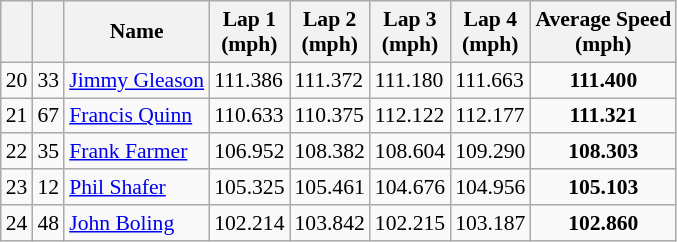<table class="wikitable" style="font-size: 90%;">
<tr align="center">
<th></th>
<th></th>
<th>Name</th>
<th>Lap 1<br>(mph)</th>
<th>Lap 2<br>(mph)</th>
<th>Lap 3<br>(mph)</th>
<th>Lap 4<br>(mph)</th>
<th>Average Speed<br>(mph)</th>
</tr>
<tr>
<td>20</td>
<td>33</td>
<td> <a href='#'>Jimmy Gleason</a></td>
<td>111.386</td>
<td>111.372</td>
<td>111.180</td>
<td>111.663</td>
<td align=center><strong>111.400</strong></td>
</tr>
<tr>
<td>21</td>
<td>67</td>
<td> <a href='#'>Francis Quinn</a> <strong></strong></td>
<td>110.633</td>
<td>110.375</td>
<td>112.122</td>
<td>112.177</td>
<td align=center><strong>111.321</strong></td>
</tr>
<tr>
<td>22</td>
<td>35</td>
<td> <a href='#'>Frank Farmer</a></td>
<td>106.952</td>
<td>108.382</td>
<td>108.604</td>
<td>109.290</td>
<td align=center><strong>108.303</strong></td>
</tr>
<tr>
<td>23</td>
<td>12</td>
<td> <a href='#'>Phil Shafer</a></td>
<td>105.325</td>
<td>105.461</td>
<td>104.676</td>
<td>104.956</td>
<td align=center><strong>105.103</strong></td>
</tr>
<tr>
<td>24</td>
<td>48</td>
<td> <a href='#'>John Boling</a></td>
<td>102.214</td>
<td>103.842</td>
<td>102.215</td>
<td>103.187</td>
<td align=center><strong>102.860</strong></td>
</tr>
</table>
